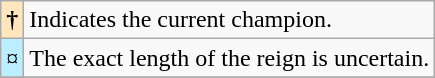<table class="wikitable">
<tr>
<th style="background-color:#FFE6BD">†</th>
<td>Indicates the current champion.</td>
</tr>
<tr>
<td style="background-color:#bbeeff">¤</td>
<td>The exact length of the reign is uncertain.</td>
</tr>
<tr>
</tr>
</table>
